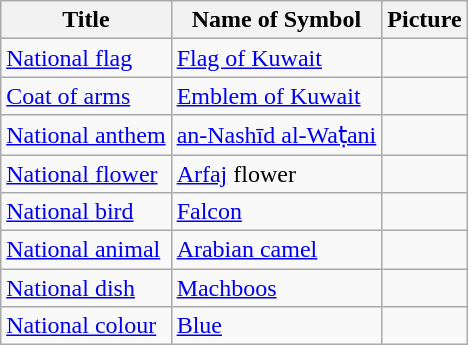<table class="wikitable">
<tr>
<th>Title</th>
<th>Name of Symbol</th>
<th>Picture</th>
</tr>
<tr>
<td><a href='#'>National flag</a></td>
<td><a href='#'>Flag of Kuwait</a></td>
<td></td>
</tr>
<tr>
<td><a href='#'>Coat of arms</a></td>
<td><a href='#'>Emblem of Kuwait</a></td>
<td></td>
</tr>
<tr>
<td><a href='#'>National anthem</a></td>
<td><a href='#'>an-Nashīd al-Waṭani</a></td>
<td></td>
</tr>
<tr>
<td><a href='#'>National flower</a></td>
<td><a href='#'>Arfaj</a> flower</td>
<td></td>
</tr>
<tr>
<td><a href='#'>National bird</a></td>
<td><a href='#'>Falcon</a></td>
<td></td>
</tr>
<tr>
<td><a href='#'>National animal</a></td>
<td><a href='#'>Arabian camel</a></td>
<td></td>
</tr>
<tr>
<td><a href='#'>National dish</a></td>
<td><a href='#'>Machboos</a></td>
<td></td>
</tr>
<tr>
<td><a href='#'>National colour</a></td>
<td><a href='#'>Blue</a></td>
<td></td>
</tr>
</table>
